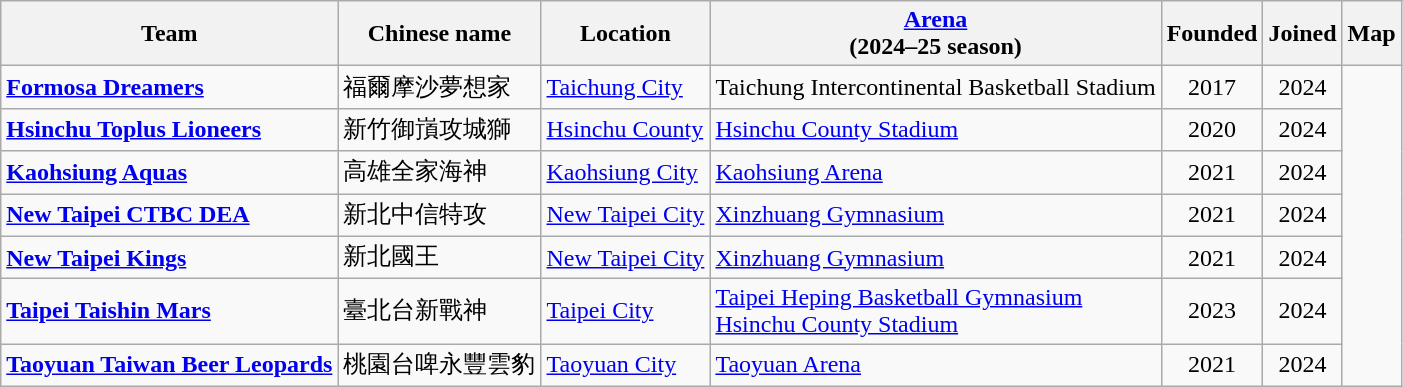<table class="wikitable" text-align:left;">
<tr>
<th>Team</th>
<th>Chinese name</th>
<th>Location</th>
<th><a href='#'>Arena</a><br>(2024–25 season)</th>
<th>Founded</th>
<th>Joined</th>
<th>Map</th>
</tr>
<tr>
<td><strong><a href='#'>Formosa Dreamers</a></strong></td>
<td>福爾摩沙夢想家</td>
<td><a href='#'>Taichung City</a></td>
<td>Taichung Intercontinental Basketball Stadium</td>
<td style="text-align:center;">2017</td>
<td style="text-align:center;">2024</td>
<td rowspan=8><br></td>
</tr>
<tr>
<td><strong><a href='#'>Hsinchu Toplus Lioneers</a></strong></td>
<td>新竹御嵿攻城獅</td>
<td><a href='#'>Hsinchu County</a></td>
<td><a href='#'>Hsinchu County Stadium</a></td>
<td style="text-align:center;">2020</td>
<td style="text-align:center;">2024</td>
</tr>
<tr>
<td><strong><a href='#'>Kaohsiung Aquas</a></strong></td>
<td>高雄全家海神</td>
<td><a href='#'>Kaohsiung City</a></td>
<td><a href='#'>Kaohsiung Arena</a></td>
<td style="text-align:center;">2021</td>
<td style="text-align:center;">2024</td>
</tr>
<tr>
<td><strong><a href='#'>New Taipei CTBC DEA</a></strong></td>
<td>新北中信特攻</td>
<td><a href='#'>New Taipei City</a></td>
<td><a href='#'>Xinzhuang Gymnasium</a></td>
<td style="text-align:center;">2021</td>
<td style="text-align:center;">2024</td>
</tr>
<tr>
<td><strong><a href='#'>New Taipei Kings</a></strong></td>
<td>新北國王</td>
<td><a href='#'>New Taipei City</a></td>
<td><a href='#'>Xinzhuang Gymnasium</a></td>
<td style="text-align:center;">2021</td>
<td style="text-align:center;">2024</td>
</tr>
<tr>
<td><strong><a href='#'>Taipei Taishin Mars</a></strong></td>
<td>臺北台新戰神</td>
<td><a href='#'>Taipei City</a></td>
<td><a href='#'>Taipei Heping Basketball Gymnasium</a><br><a href='#'>Hsinchu County Stadium</a></td>
<td style="text-align:center;">2023</td>
<td style="text-align:center;">2024</td>
</tr>
<tr>
<td><strong><a href='#'>Taoyuan Taiwan Beer Leopards</a></strong></td>
<td>桃園台啤永豐雲豹</td>
<td><a href='#'>Taoyuan City</a></td>
<td><a href='#'>Taoyuan Arena</a></td>
<td style="text-align:center;">2021</td>
<td style="text-align:center;">2024</td>
</tr>
</table>
